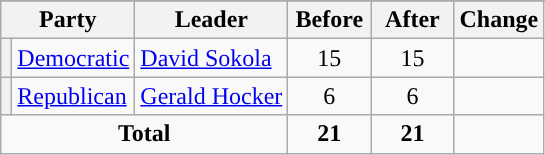<table class="wikitable" style="text-align:center;">
<tr>
</tr>
<tr>
<th colspan="2">Party</th>
<th>Leader</th>
<th style="width:3em">Before</th>
<th style="width:3em">After</th>
<th style="width:3em">Change</th>
</tr>
<tr>
<th style="background-color:"></th>
<td style="text-align:left;"><a href='#'>Democratic</a></td>
<td style="text-align:left;"><a href='#'>David Sokola</a></td>
<td>15</td>
<td>15</td>
<td></td>
</tr>
<tr>
<th style="background-color:"></th>
<td style="text-align:left;"><a href='#'>Republican</a></td>
<td style="text-align:left;"><a href='#'>Gerald Hocker</a></td>
<td>6</td>
<td>6</td>
<td></td>
</tr>
<tr>
<td colspan="3"><strong>Total</strong></td>
<td><strong>21</strong></td>
<td><strong>21</strong></td>
<td></td>
</tr>
</table>
